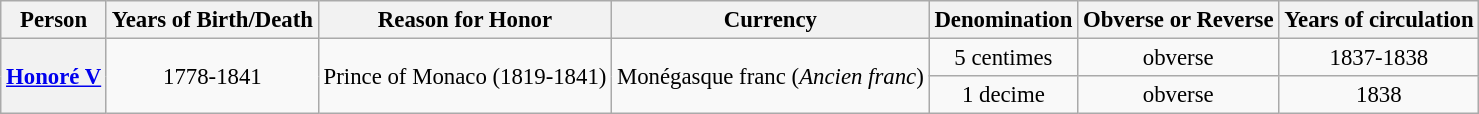<table class="wikitable" style="font-size:95%; text-align:center;">
<tr>
<th>Person</th>
<th>Years of Birth/Death</th>
<th>Reason for Honor</th>
<th>Currency</th>
<th>Denomination</th>
<th>Obverse or Reverse</th>
<th>Years of circulation</th>
</tr>
<tr>
<th rowspan="2"><a href='#'>Honoré V</a></th>
<td rowspan="2">1778-1841</td>
<td rowspan="2">Prince of Monaco (1819-1841)</td>
<td rowspan="2">Monégasque franc (<em>Ancien franc</em>)</td>
<td>5 centimes</td>
<td>obverse</td>
<td>1837-1838</td>
</tr>
<tr>
<td>1 decime</td>
<td>obverse</td>
<td>1838</td>
</tr>
</table>
